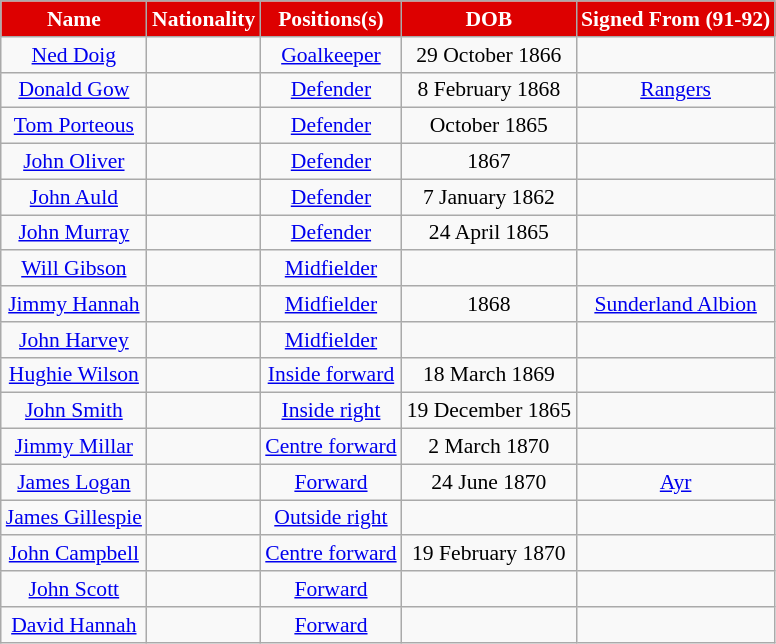<table class="wikitable" style="text-align:center; font-size:90%;">
<tr>
<th style="background:#DD0000; color:white; text-align:center;">Name</th>
<th style="background:#DD0000; color:white; text-align:center;">Nationality</th>
<th style="background:#DD0000; color:white; text-align:center;">Positions(s)</th>
<th style="background:#DD0000; color:white; text-align:center;">DOB</th>
<th style="background:#DD0000; color:white; text-align:center;">Signed From (91-92)</th>
</tr>
<tr>
<td><a href='#'>Ned Doig</a></td>
<td></td>
<td><a href='#'>Goalkeeper</a></td>
<td>29 October 1866</td>
<td></td>
</tr>
<tr>
<td><a href='#'>Donald Gow</a></td>
<td></td>
<td><a href='#'>Defender</a></td>
<td>8 February 1868</td>
<td><a href='#'>Rangers</a> </td>
</tr>
<tr>
<td><a href='#'>Tom Porteous</a></td>
<td></td>
<td><a href='#'>Defender</a></td>
<td>October 1865</td>
<td></td>
</tr>
<tr>
<td><a href='#'>John Oliver</a></td>
<td></td>
<td><a href='#'>Defender</a></td>
<td>1867</td>
<td></td>
</tr>
<tr>
<td><a href='#'>John Auld</a></td>
<td></td>
<td><a href='#'>Defender</a></td>
<td>7 January 1862</td>
<td></td>
</tr>
<tr>
<td><a href='#'>John Murray</a></td>
<td></td>
<td><a href='#'>Defender</a></td>
<td>24 April 1865</td>
<td></td>
</tr>
<tr>
<td><a href='#'>Will Gibson</a></td>
<td></td>
<td><a href='#'>Midfielder</a></td>
<td></td>
<td></td>
</tr>
<tr>
<td><a href='#'>Jimmy Hannah</a></td>
<td></td>
<td><a href='#'>Midfielder</a></td>
<td>1868</td>
<td><a href='#'>Sunderland Albion</a></td>
</tr>
<tr>
<td><a href='#'>John Harvey</a></td>
<td></td>
<td><a href='#'>Midfielder</a></td>
<td></td>
<td></td>
</tr>
<tr>
<td><a href='#'>Hughie Wilson</a></td>
<td></td>
<td><a href='#'>Inside forward</a></td>
<td>18 March 1869</td>
<td></td>
</tr>
<tr>
<td><a href='#'>John Smith</a></td>
<td></td>
<td><a href='#'>Inside right</a></td>
<td>19 December 1865</td>
<td></td>
</tr>
<tr>
<td><a href='#'>Jimmy Millar</a></td>
<td></td>
<td><a href='#'>Centre forward</a></td>
<td>2 March 1870</td>
<td></td>
</tr>
<tr>
<td><a href='#'>James Logan</a></td>
<td></td>
<td><a href='#'>Forward</a></td>
<td>24 June 1870</td>
<td><a href='#'>Ayr</a> </td>
</tr>
<tr>
<td><a href='#'>James Gillespie</a></td>
<td></td>
<td><a href='#'>Outside right</a></td>
<td></td>
<td></td>
</tr>
<tr>
<td><a href='#'>John Campbell</a></td>
<td></td>
<td><a href='#'>Centre forward</a></td>
<td>19 February 1870</td>
<td></td>
</tr>
<tr>
<td><a href='#'>John Scott</a></td>
<td></td>
<td><a href='#'>Forward</a></td>
<td></td>
<td></td>
</tr>
<tr>
<td><a href='#'>David Hannah</a></td>
<td></td>
<td><a href='#'>Forward</a></td>
<td></td>
<td></td>
</tr>
</table>
